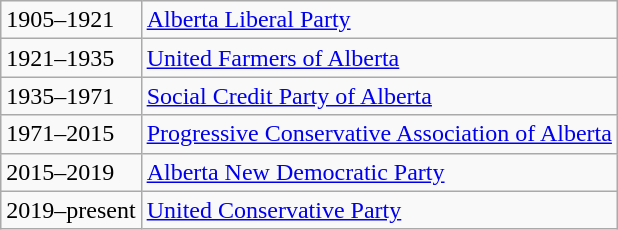<table class="wikitable">
<tr>
<td>1905–1921</td>
<td><a href='#'>Alberta Liberal Party</a></td>
</tr>
<tr>
<td>1921–1935</td>
<td><a href='#'>United Farmers of Alberta</a></td>
</tr>
<tr>
<td>1935–1971</td>
<td><a href='#'>Social Credit Party of Alberta</a></td>
</tr>
<tr>
<td>1971–2015</td>
<td><a href='#'>Progressive Conservative Association of Alberta</a></td>
</tr>
<tr>
<td>2015–2019</td>
<td><a href='#'>Alberta New Democratic Party</a></td>
</tr>
<tr>
<td>2019–present</td>
<td><a href='#'>United Conservative Party</a></td>
</tr>
</table>
